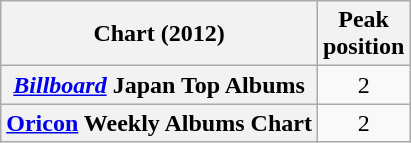<table class="wikitable plainrowheaders sortable" style="text-align:center;" border="1">
<tr>
<th scope="col">Chart (2012)</th>
<th scope="col">Peak<br>position</th>
</tr>
<tr>
<th scope="row"><em><a href='#'>Billboard</a></em> Japan Top Albums</th>
<td>2</td>
</tr>
<tr>
<th scope="row"><a href='#'>Oricon</a> Weekly Albums Chart</th>
<td>2</td>
</tr>
</table>
